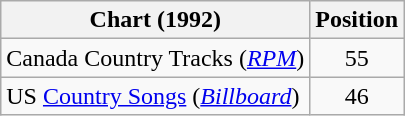<table class="wikitable sortable">
<tr>
<th scope="col">Chart (1992)</th>
<th scope="col">Position</th>
</tr>
<tr>
<td>Canada Country Tracks (<em><a href='#'>RPM</a></em>)</td>
<td align="center">55</td>
</tr>
<tr>
<td>US <a href='#'>Country Songs</a> (<em><a href='#'>Billboard</a></em>)</td>
<td align="center">46</td>
</tr>
</table>
